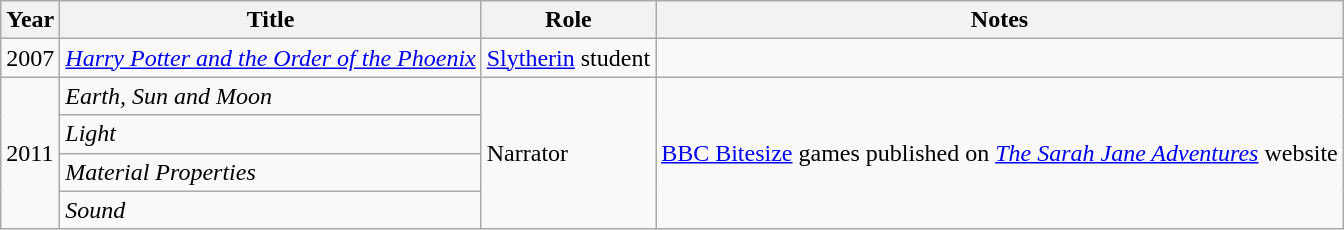<table class="wikitable">
<tr>
<th>Year</th>
<th>Title</th>
<th>Role</th>
<th>Notes</th>
</tr>
<tr>
<td>2007</td>
<td><a href='#'><em>Harry Potter and the Order of the Phoenix</em></a></td>
<td><a href='#'>Slytherin</a> student</td>
<td></td>
</tr>
<tr>
<td rowspan="4">2011</td>
<td><em>Earth, Sun and Moon</em></td>
<td rowspan="4">Narrator</td>
<td rowspan="4"><a href='#'>BBC Bitesize</a> games published on <em><a href='#'>The Sarah Jane Adventures</a></em> website</td>
</tr>
<tr>
<td><em>Light</em></td>
</tr>
<tr>
<td><em>Material Properties</em></td>
</tr>
<tr>
<td><em>Sound</em></td>
</tr>
</table>
